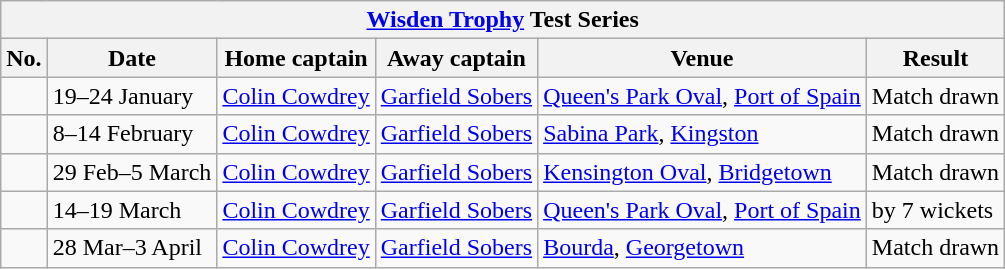<table class="wikitable">
<tr>
<th colspan="9"><a href='#'>Wisden Trophy</a> Test Series</th>
</tr>
<tr>
<th>No.</th>
<th>Date</th>
<th>Home captain</th>
<th>Away captain</th>
<th>Venue</th>
<th>Result</th>
</tr>
<tr>
<td></td>
<td>19–24 January</td>
<td><a href='#'>Colin Cowdrey</a></td>
<td><a href='#'>Garfield Sobers</a></td>
<td><a href='#'>Queen's Park Oval</a>, <a href='#'>Port of Spain</a></td>
<td>Match drawn</td>
</tr>
<tr>
<td></td>
<td>8–14 February</td>
<td><a href='#'>Colin Cowdrey</a></td>
<td><a href='#'>Garfield Sobers</a></td>
<td><a href='#'>Sabina Park</a>, <a href='#'>Kingston</a></td>
<td>Match drawn</td>
</tr>
<tr>
<td></td>
<td>29 Feb–5 March</td>
<td><a href='#'>Colin Cowdrey</a></td>
<td><a href='#'>Garfield Sobers</a></td>
<td><a href='#'>Kensington Oval</a>, <a href='#'>Bridgetown</a></td>
<td>Match drawn</td>
</tr>
<tr>
<td></td>
<td>14–19 March</td>
<td><a href='#'>Colin Cowdrey</a></td>
<td><a href='#'>Garfield Sobers</a></td>
<td><a href='#'>Queen's Park Oval</a>, <a href='#'>Port of Spain</a></td>
<td> by 7 wickets</td>
</tr>
<tr>
<td></td>
<td>28 Mar–3 April</td>
<td><a href='#'>Colin Cowdrey</a></td>
<td><a href='#'>Garfield Sobers</a></td>
<td><a href='#'>Bourda</a>, <a href='#'>Georgetown</a></td>
<td>Match drawn</td>
</tr>
</table>
